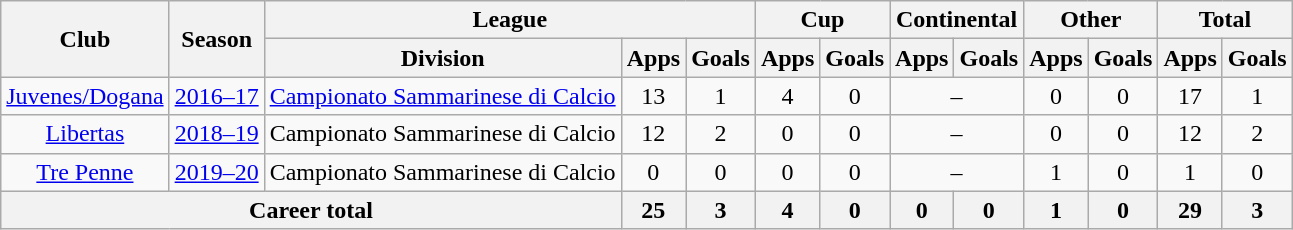<table class="wikitable" style="text-align: center">
<tr>
<th rowspan="2">Club</th>
<th rowspan="2">Season</th>
<th colspan="3">League</th>
<th colspan="2">Cup</th>
<th colspan="2">Continental</th>
<th colspan="2">Other</th>
<th colspan="2">Total</th>
</tr>
<tr>
<th>Division</th>
<th>Apps</th>
<th>Goals</th>
<th>Apps</th>
<th>Goals</th>
<th>Apps</th>
<th>Goals</th>
<th>Apps</th>
<th>Goals</th>
<th>Apps</th>
<th>Goals</th>
</tr>
<tr>
<td><a href='#'>Juvenes/Dogana</a></td>
<td><a href='#'>2016–17</a></td>
<td><a href='#'>Campionato Sammarinese di Calcio</a></td>
<td>13</td>
<td>1</td>
<td>4</td>
<td>0</td>
<td colspan="2">–</td>
<td>0</td>
<td>0</td>
<td>17</td>
<td>1</td>
</tr>
<tr>
<td><a href='#'>Libertas</a></td>
<td><a href='#'>2018–19</a></td>
<td>Campionato Sammarinese di Calcio</td>
<td>12</td>
<td>2</td>
<td>0</td>
<td>0</td>
<td colspan="2">–</td>
<td>0</td>
<td>0</td>
<td>12</td>
<td>2</td>
</tr>
<tr>
<td><a href='#'>Tre Penne</a></td>
<td><a href='#'>2019–20</a></td>
<td>Campionato Sammarinese di Calcio</td>
<td>0</td>
<td>0</td>
<td>0</td>
<td>0</td>
<td colspan="2">–</td>
<td>1</td>
<td>0</td>
<td>1</td>
<td>0</td>
</tr>
<tr>
<th colspan=3>Career total</th>
<th>25</th>
<th>3</th>
<th>4</th>
<th>0</th>
<th>0</th>
<th>0</th>
<th>1</th>
<th>0</th>
<th>29</th>
<th>3</th>
</tr>
</table>
